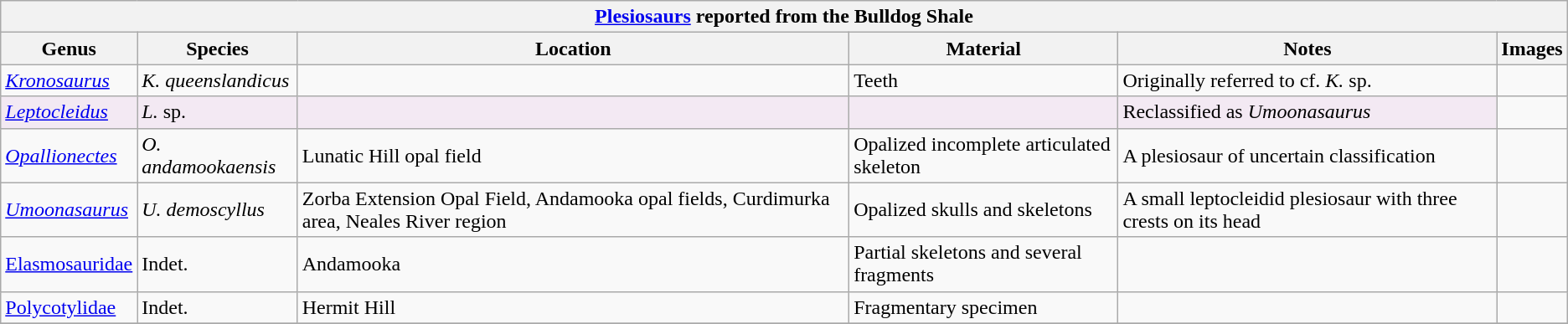<table class="wikitable sortable" align="center">
<tr>
<th colspan="6" align="center"><strong><a href='#'>Plesiosaurs</a> reported from the Bulldog Shale</strong></th>
</tr>
<tr>
<th>Genus</th>
<th>Species</th>
<th>Location</th>
<th>Material</th>
<th>Notes</th>
<th>Images</th>
</tr>
<tr>
<td><em><a href='#'>Kronosaurus</a></em></td>
<td><em>K. queenslandicus</em></td>
<td></td>
<td>Teeth</td>
<td>Originally referred to cf. <em>K.</em> sp.</td>
<td></td>
</tr>
<tr>
<td style="background:#f3e9f3;"><em><a href='#'>Leptocleidus</a></em></td>
<td style="background:#f3e9f3;"><em>L.</em> sp.</td>
<td style="background:#f3e9f3;"></td>
<td style="background:#f3e9f3;"></td>
<td style="background:#f3e9f3;">Reclassified as <em>Umoonasaurus</em></td>
<td></td>
</tr>
<tr>
<td><em><a href='#'>Opallionectes</a></em></td>
<td><em>O. andamookaensis</em></td>
<td>Lunatic Hill opal field</td>
<td>Opalized incomplete articulated skeleton</td>
<td>A plesiosaur of uncertain classification</td>
<td></td>
</tr>
<tr>
<td><em><a href='#'>Umoonasaurus</a></em></td>
<td><em>U. demoscyllus</em></td>
<td>Zorba Extension Opal Field, Andamooka opal fields, Curdimurka area, Neales River region</td>
<td>Opalized skulls and skeletons</td>
<td>A small leptocleidid plesiosaur with three crests on its head</td>
<td></td>
</tr>
<tr>
<td><a href='#'>Elasmosauridae</a></td>
<td>Indet.</td>
<td>Andamooka</td>
<td>Partial skeletons and several fragments</td>
<td></td>
<td></td>
</tr>
<tr>
<td><a href='#'>Polycotylidae</a></td>
<td>Indet.</td>
<td>Hermit Hill</td>
<td>Fragmentary specimen</td>
<td></td>
<td></td>
</tr>
<tr>
</tr>
</table>
